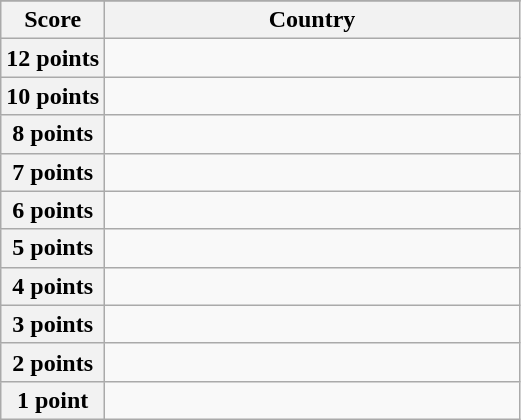<table class="wikitable">
<tr>
</tr>
<tr>
<th scope="col" width="20%">Score</th>
<th scope="col">Country</th>
</tr>
<tr>
<th scope="row">12 points</th>
<td></td>
</tr>
<tr>
<th scope="row">10 points</th>
<td></td>
</tr>
<tr>
<th scope="row">8 points</th>
<td></td>
</tr>
<tr>
<th scope="row">7 points</th>
<td></td>
</tr>
<tr>
<th scope="row">6 points</th>
<td></td>
</tr>
<tr>
<th scope="row">5 points</th>
<td></td>
</tr>
<tr>
<th scope="row">4 points</th>
<td></td>
</tr>
<tr>
<th scope="row">3 points</th>
<td></td>
</tr>
<tr>
<th scope="row">2 points</th>
<td></td>
</tr>
<tr>
<th scope="row">1 point</th>
<td></td>
</tr>
</table>
